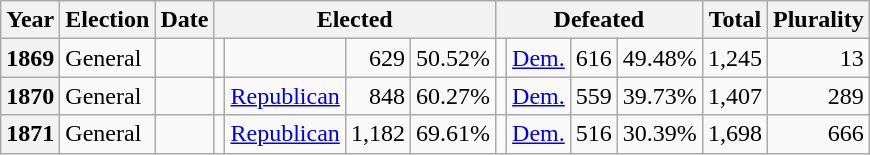<table class="wikitable">
<tr>
<th>Year</th>
<th>Election</th>
<th>Date</th>
<th colspan="4">Elected</th>
<th colspan="4">Defeated</th>
<th>Total</th>
<th>Plurality</th>
</tr>
<tr>
<th valign="top">1869</th>
<td valign="top">General</td>
<td valign="top"></td>
<td valign="top"></td>
<td valign="top" ></td>
<td valign="top" align="right">629</td>
<td valign="top" align="right">50.52%</td>
<td valign="top"></td>
<td valign="top" ><a href='#'>Dem.</a></td>
<td valign="top" align="right">616</td>
<td valign="top" align="right">49.48%</td>
<td valign="top" align="right">1,245</td>
<td valign="top" align="right">13</td>
</tr>
<tr>
<th valign="top">1870</th>
<td valign="top">General</td>
<td valign="top"></td>
<td valign="top"></td>
<td valign="top" ><a href='#'>Republican</a></td>
<td valign="top" align="right">848</td>
<td valign="top" align="right">60.27%</td>
<td valign="top"></td>
<td valign="top" ><a href='#'>Dem.</a></td>
<td valign="top" align="right">559</td>
<td valign="top" align="right">39.73%</td>
<td valign="top" align="right">1,407</td>
<td valign="top" align="right">289</td>
</tr>
<tr>
<th valign="top">1871</th>
<td valign="top">General</td>
<td valign="top"></td>
<td valign="top"></td>
<td valign="top" ><a href='#'>Republican</a></td>
<td valign="top" align="right">1,182</td>
<td valign="top" align="right">69.61%</td>
<td valign="top"></td>
<td valign="top" ><a href='#'>Dem.</a></td>
<td valign="top" align="right">516</td>
<td valign="top" align="right">30.39%</td>
<td valign="top" align="right">1,698</td>
<td valign="top" align="right">666</td>
</tr>
</table>
